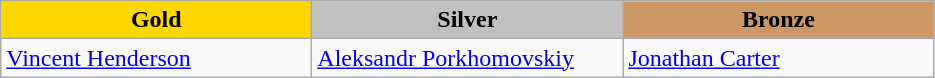<table class="wikitable" style="text-align:left">
<tr align="center">
<td width=200 bgcolor=gold><strong>Gold</strong></td>
<td width=200 bgcolor=silver><strong>Silver</strong></td>
<td width=200 bgcolor=CC9966><strong>Bronze</strong></td>
</tr>
<tr>
<td><a href='#'>Vincent Henderson</a><br><em></em></td>
<td><a href='#'>Aleksandr Porkhomovskiy</a><br><em></em></td>
<td><a href='#'>Jonathan Carter</a><br><em></em></td>
</tr>
</table>
